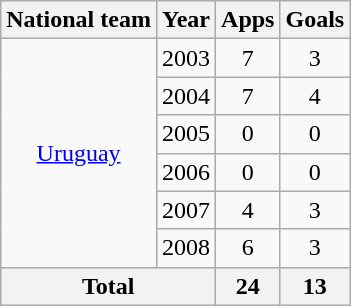<table class="wikitable" style="text-align:center">
<tr>
<th>National team</th>
<th>Year</th>
<th>Apps</th>
<th>Goals</th>
</tr>
<tr>
<td rowspan="6"><a href='#'>Uruguay</a></td>
<td>2003</td>
<td>7</td>
<td>3</td>
</tr>
<tr>
<td>2004</td>
<td>7</td>
<td>4</td>
</tr>
<tr>
<td>2005</td>
<td>0</td>
<td>0</td>
</tr>
<tr>
<td>2006</td>
<td>0</td>
<td>0</td>
</tr>
<tr>
<td>2007</td>
<td>4</td>
<td>3</td>
</tr>
<tr>
<td>2008</td>
<td>6</td>
<td>3</td>
</tr>
<tr>
<th colspan=2>Total</th>
<th>24</th>
<th>13</th>
</tr>
</table>
